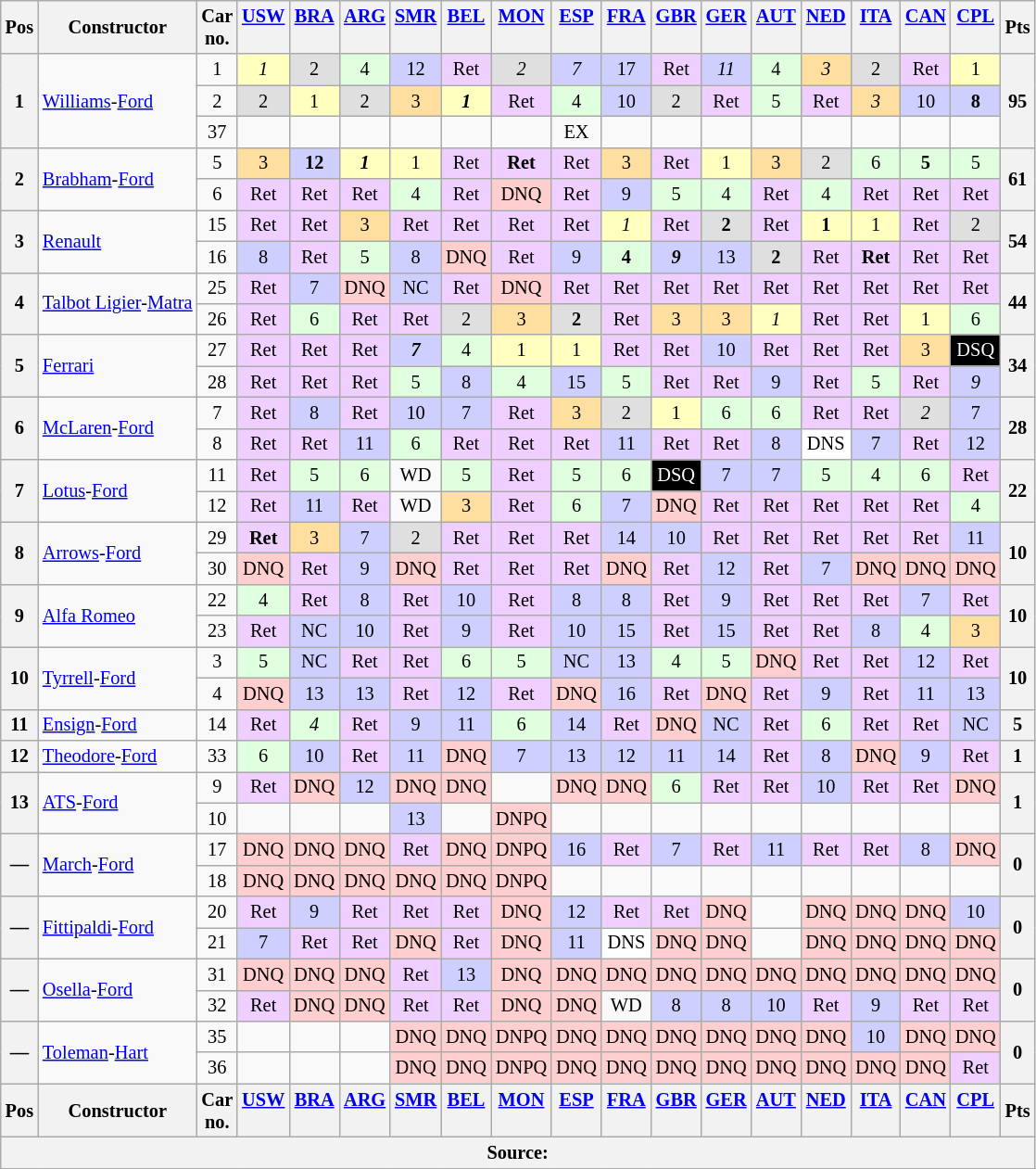<table class="wikitable" style="font-size: 85%; text-align:center;">
<tr valign="top">
<th valign="middle">Pos</th>
<th valign="middle">Constructor</th>
<th valign="middle">Car<br>no.</th>
<th><a href='#'>USW</a><br></th>
<th><a href='#'>BRA</a><br></th>
<th><a href='#'>ARG</a><br></th>
<th><a href='#'>SMR</a><br></th>
<th><a href='#'>BEL</a><br></th>
<th><a href='#'>MON</a><br></th>
<th><a href='#'>ESP</a><br></th>
<th><a href='#'>FRA</a><br></th>
<th><a href='#'>GBR</a><br></th>
<th><a href='#'>GER</a><br></th>
<th><a href='#'>AUT</a><br></th>
<th><a href='#'>NED</a><br></th>
<th><a href='#'>ITA</a><br></th>
<th><a href='#'>CAN</a><br></th>
<th><a href='#'>CPL</a><br></th>
<th valign="middle">Pts</th>
</tr>
<tr>
<th rowspan=3>1</th>
<td rowspan=3 align="left"> <a href='#'>Williams</a>-<a href='#'>Ford</a></td>
<td align="center">1</td>
<td style="background:#ffffbf;"><em>1</em></td>
<td style="background:#dfdfdf;">2</td>
<td style="background:#dfffdf;">4</td>
<td style="background:#cfcfff;">12</td>
<td style="background:#efcfff;">Ret</td>
<td style="background:#dfdfdf;"><em>2</em></td>
<td style="background:#cfcfff;"><em>7</em></td>
<td style="background:#cfcfff;">17</td>
<td style="background:#efcfff;">Ret</td>
<td style="background:#cfcfff;"><em>11</em></td>
<td style="background:#dfffdf;">4</td>
<td style="background:#ffdf9f;"><em>3</em></td>
<td style="background:#dfdfdf;">2</td>
<td style="background:#efcfff;">Ret</td>
<td style="background:#ffffbf;">1</td>
<th rowspan=3>95</th>
</tr>
<tr>
<td align="center">2</td>
<td style="background:#dfdfdf;">2</td>
<td style="background:#ffffbf;">1</td>
<td style="background:#dfdfdf;">2</td>
<td style="background:#ffdf9f;">3</td>
<td style="background:#ffffbf;"><strong><em>1</em></strong></td>
<td style="background:#efcfff;">Ret</td>
<td style="background:#dfffdf;">4</td>
<td style="background:#cfcfff;">10</td>
<td style="background:#dfdfdf;">2</td>
<td style="background:#efcfff;">Ret</td>
<td style="background:#dfffdf;">5</td>
<td style="background:#efcfff;">Ret</td>
<td style="background:#ffdf9f;"><em>3</em></td>
<td style="background:#cfcfff;">10</td>
<td style="background:#cfcfff;"><strong>8</strong></td>
</tr>
<tr>
<td align="center">37</td>
<td></td>
<td></td>
<td></td>
<td></td>
<td></td>
<td></td>
<td>EX</td>
<td></td>
<td></td>
<td></td>
<td></td>
<td></td>
<td></td>
<td></td>
<td></td>
</tr>
<tr>
<th rowspan=2>2</th>
<td rowspan=2 align="left"> <a href='#'>Brabham</a>-<a href='#'>Ford</a></td>
<td align="center">5</td>
<td style="background:#ffdf9f;">3</td>
<td style="background:#cfcfff;"><strong>12</strong></td>
<td style="background:#ffffbf;"><strong><em>1</em></strong></td>
<td style="background:#ffffbf;">1</td>
<td style="background:#efcfff;">Ret</td>
<td style="background:#efcfff;"><strong>Ret</strong></td>
<td style="background:#efcfff;">Ret</td>
<td style="background:#ffdf9f;">3</td>
<td style="background:#efcfff;">Ret</td>
<td style="background:#ffffbf;">1</td>
<td style="background:#ffdf9f;">3</td>
<td style="background:#dfdfdf;">2</td>
<td style="background:#dfffdf;">6</td>
<td style="background:#dfffdf;"><strong>5</strong></td>
<td style="background:#dfffdf;">5</td>
<th rowspan=2>61</th>
</tr>
<tr>
<td align="center">6</td>
<td style="background:#efcfff;">Ret</td>
<td style="background:#efcfff;">Ret</td>
<td style="background:#efcfff;">Ret</td>
<td style="background:#dfffdf;">4</td>
<td style="background:#efcfff;">Ret</td>
<td style="background:#ffcfcf;">DNQ</td>
<td style="background:#efcfff;">Ret</td>
<td style="background:#cfcfff;">9</td>
<td style="background:#dfffdf;">5</td>
<td style="background:#dfffdf;">4</td>
<td style="background:#efcfff;">Ret</td>
<td style="background:#dfffdf;">4</td>
<td style="background:#efcfff;">Ret</td>
<td style="background:#efcfff;">Ret</td>
<td style="background:#efcfff;">Ret</td>
</tr>
<tr>
<th rowspan=2>3</th>
<td rowspan=2 align="left"> <a href='#'>Renault</a></td>
<td align="center">15</td>
<td style="background:#efcfff;">Ret</td>
<td style="background:#efcfff;">Ret</td>
<td style="background:#ffdf9f;">3</td>
<td style="background:#efcfff;">Ret</td>
<td style="background:#efcfff;">Ret</td>
<td style="background:#efcfff;">Ret</td>
<td style="background:#efcfff;">Ret</td>
<td style="background:#ffffbf;"><em>1</em></td>
<td style="background:#efcfff;">Ret</td>
<td style="background:#dfdfdf;"><strong>2</strong></td>
<td style="background:#efcfff;">Ret</td>
<td style="background:#ffffbf;"><strong>1</strong></td>
<td style="background:#ffffbf;">1</td>
<td style="background:#efcfff;">Ret</td>
<td style="background:#dfdfdf;">2</td>
<th rowspan=2>54</th>
</tr>
<tr>
<td align="center">16</td>
<td style="background:#cfcfff;">8</td>
<td style="background:#efcfff;">Ret</td>
<td style="background:#dfffdf;">5</td>
<td style="background:#cfcfff;">8</td>
<td style="background:#ffcfcf;">DNQ</td>
<td style="background:#efcfff;">Ret</td>
<td style="background:#cfcfff;">9</td>
<td style="background:#dfffdf;"><strong>4</strong></td>
<td style="background:#cfcfff;"><strong><em>9</em></strong></td>
<td style="background:#cfcfff;">13</td>
<td style="background:#dfdfdf;"><strong>2</strong></td>
<td style="background:#efcfff;">Ret</td>
<td style="background:#efcfff;"><strong>Ret</strong></td>
<td style="background:#efcfff;">Ret</td>
<td style="background:#efcfff;">Ret</td>
</tr>
<tr>
<th rowspan=2>4</th>
<td rowspan=2 align="left" nowrap> <a href='#'>Talbot Ligier</a>-<a href='#'>Matra</a></td>
<td align="center">25</td>
<td style="background:#efcfff;">Ret</td>
<td style="background:#cfcfff;">7</td>
<td style="background:#ffcfcf;">DNQ</td>
<td style="background:#cfcfff;">NC</td>
<td style="background:#efcfff;">Ret</td>
<td style="background:#ffcfcf;">DNQ</td>
<td style="background:#efcfff;">Ret</td>
<td style="background:#efcfff;">Ret</td>
<td style="background:#efcfff;">Ret</td>
<td style="background:#efcfff;">Ret</td>
<td style="background:#efcfff;">Ret</td>
<td style="background:#efcfff;">Ret</td>
<td style="background:#efcfff;">Ret</td>
<td style="background:#efcfff;">Ret</td>
<td style="background:#efcfff;">Ret</td>
<th rowspan=2>44</th>
</tr>
<tr>
<td align="center">26</td>
<td style="background:#efcfff;">Ret</td>
<td style="background:#dfffdf;">6</td>
<td style="background:#efcfff;">Ret</td>
<td style="background:#efcfff;">Ret</td>
<td style="background:#dfdfdf;">2</td>
<td style="background:#ffdf9f;">3</td>
<td style="background:#dfdfdf;"><strong>2</strong></td>
<td style="background:#efcfff;">Ret</td>
<td style="background:#ffdf9f;">3</td>
<td style="background:#ffdf9f;">3</td>
<td style="background:#ffffbf;"><em>1</em></td>
<td style="background:#efcfff;">Ret</td>
<td style="background:#efcfff;">Ret</td>
<td style="background:#ffffbf;">1</td>
<td style="background:#dfffdf;">6</td>
</tr>
<tr>
<th rowspan=2>5</th>
<td rowspan=2 align="left"> <a href='#'>Ferrari</a></td>
<td align="center">27</td>
<td style="background:#efcfff;">Ret</td>
<td style="background:#efcfff;">Ret</td>
<td style="background:#efcfff;">Ret</td>
<td style="background:#cfcfff;"><strong><em>7</em></strong></td>
<td style="background:#dfffdf;">4</td>
<td style="background:#ffffbf;">1</td>
<td style="background:#ffffbf;">1</td>
<td style="background:#efcfff;">Ret</td>
<td style="background:#efcfff;">Ret</td>
<td style="background:#cfcfff;">10</td>
<td style="background:#efcfff;">Ret</td>
<td style="background:#efcfff;">Ret</td>
<td style="background:#efcfff;">Ret</td>
<td style="background:#ffdf9f;">3</td>
<td style="background:#000000; color:white">DSQ</td>
<th rowspan=2>34</th>
</tr>
<tr>
<td align="center">28</td>
<td style="background:#efcfff;">Ret</td>
<td style="background:#efcfff;">Ret</td>
<td style="background:#efcfff;">Ret</td>
<td style="background:#dfffdf;">5</td>
<td style="background:#cfcfff;">8</td>
<td style="background:#dfffdf;">4</td>
<td style="background:#cfcfff;">15</td>
<td style="background:#dfffdf;">5</td>
<td style="background:#efcfff;">Ret</td>
<td style="background:#efcfff;">Ret</td>
<td style="background:#cfcfff;">9</td>
<td style="background:#efcfff;">Ret</td>
<td style="background:#dfffdf;">5</td>
<td style="background:#efcfff;">Ret</td>
<td style="background:#cfcfff;"><em>9</em></td>
</tr>
<tr>
<th rowspan=2>6</th>
<td rowspan=2 align="left"> <a href='#'>McLaren</a>-<a href='#'>Ford</a></td>
<td align="center">7</td>
<td style="background:#efcfff;">Ret</td>
<td style="background:#cfcfff;">8</td>
<td style="background:#efcfff;">Ret</td>
<td style="background:#cfcfff;">10</td>
<td style="background:#cfcfff;">7</td>
<td style="background:#efcfff;">Ret</td>
<td style="background:#ffdf9f;">3</td>
<td style="background:#dfdfdf;">2</td>
<td style="background:#ffffbf;">1</td>
<td style="background:#dfffdf;">6</td>
<td style="background:#dfffdf;">6</td>
<td style="background:#efcfff;">Ret</td>
<td style="background:#efcfff;">Ret</td>
<td style="background:#dfdfdf;"><em>2</em></td>
<td style="background:#cfcfff;">7</td>
<th rowspan=2>28</th>
</tr>
<tr>
<td align="center">8</td>
<td style="background:#efcfff;">Ret</td>
<td style="background:#efcfff;">Ret</td>
<td style="background:#cfcfff;">11</td>
<td style="background:#dfffdf;">6</td>
<td style="background:#efcfff;">Ret</td>
<td style="background:#efcfff;">Ret</td>
<td style="background:#efcfff;">Ret</td>
<td style="background:#cfcfff;">11</td>
<td style="background:#efcfff;">Ret</td>
<td style="background:#efcfff;">Ret</td>
<td style="background:#cfcfff;">8</td>
<td style="background:#ffffff;">DNS</td>
<td style="background:#cfcfff;">7</td>
<td style="background:#efcfff;">Ret</td>
<td style="background:#cfcfff;">12</td>
</tr>
<tr>
<th rowspan=2>7</th>
<td rowspan=2 align="left"> <a href='#'>Lotus</a>-<a href='#'>Ford</a></td>
<td align="center">11</td>
<td style="background:#efcfff;">Ret</td>
<td style="background:#dfffdf;">5</td>
<td style="background:#dfffdf;">6</td>
<td>WD</td>
<td style="background:#dfffdf;">5</td>
<td style="background:#efcfff;">Ret</td>
<td style="background:#dfffdf;">5</td>
<td style="background:#dfffdf;">6</td>
<td style="background:#000000; color:white">DSQ</td>
<td style="background:#cfcfff;">7</td>
<td style="background:#cfcfff;">7</td>
<td style="background:#dfffdf;">5</td>
<td style="background:#dfffdf;">4</td>
<td style="background:#dfffdf;">6</td>
<td style="background:#efcfff;">Ret</td>
<th rowspan=2>22</th>
</tr>
<tr>
<td align="center">12</td>
<td style="background:#efcfff;">Ret</td>
<td style="background:#cfcfff;">11</td>
<td style="background:#efcfff;">Ret</td>
<td>WD</td>
<td style="background:#ffdf9f;">3</td>
<td style="background:#efcfff;">Ret</td>
<td style="background:#dfffdf;">6</td>
<td style="background:#cfcfff;">7</td>
<td style="background:#ffcfcf;">DNQ</td>
<td style="background:#efcfff;">Ret</td>
<td style="background:#efcfff;">Ret</td>
<td style="background:#efcfff;">Ret</td>
<td style="background:#efcfff;">Ret</td>
<td style="background:#efcfff;">Ret</td>
<td style="background:#dfffdf;">4</td>
</tr>
<tr>
<th rowspan=2>8</th>
<td rowspan=2 align="left"> <a href='#'>Arrows</a>-<a href='#'>Ford</a></td>
<td align="center">29</td>
<td style="background:#efcfff;"><strong>Ret</strong></td>
<td style="background:#ffdf9f;">3</td>
<td style="background:#cfcfff;">7</td>
<td style="background:#dfdfdf;">2</td>
<td style="background:#efcfff;">Ret</td>
<td style="background:#efcfff;">Ret</td>
<td style="background:#efcfff;">Ret</td>
<td style="background:#cfcfff;">14</td>
<td style="background:#cfcfff;">10</td>
<td style="background:#efcfff;">Ret</td>
<td style="background:#efcfff;">Ret</td>
<td style="background:#efcfff;">Ret</td>
<td style="background:#efcfff;">Ret</td>
<td style="background:#efcfff;">Ret</td>
<td style="background:#cfcfff;">11</td>
<th rowspan=2>10</th>
</tr>
<tr>
<td align="center">30</td>
<td style="background:#ffcfcf;">DNQ</td>
<td style="background:#efcfff;">Ret</td>
<td style="background:#cfcfff;">9</td>
<td style="background:#ffcfcf;">DNQ</td>
<td style="background:#efcfff;">Ret</td>
<td style="background:#efcfff;">Ret</td>
<td style="background:#efcfff;">Ret</td>
<td style="background:#ffcfcf;">DNQ</td>
<td style="background:#efcfff;">Ret</td>
<td style="background:#cfcfff;">12</td>
<td style="background:#efcfff;">Ret</td>
<td style="background:#cfcfff;">7</td>
<td style="background:#ffcfcf;">DNQ</td>
<td style="background:#ffcfcf;">DNQ</td>
<td style="background:#ffcfcf;">DNQ</td>
</tr>
<tr>
<th rowspan=2>9</th>
<td rowspan=2 align="left"> <a href='#'>Alfa Romeo</a></td>
<td align="center">22</td>
<td style="background:#dfffdf;">4</td>
<td style="background:#efcfff;">Ret</td>
<td style="background:#cfcfff;">8</td>
<td style="background:#efcfff;">Ret</td>
<td style="background:#cfcfff;">10</td>
<td style="background:#efcfff;">Ret</td>
<td style="background:#cfcfff;">8</td>
<td style="background:#cfcfff;">8</td>
<td style="background:#efcfff;">Ret</td>
<td style="background:#cfcfff;">9</td>
<td style="background:#efcfff;">Ret</td>
<td style="background:#efcfff;">Ret</td>
<td style="background:#efcfff;">Ret</td>
<td style="background:#cfcfff;">7</td>
<td style="background:#efcfff;">Ret</td>
<th rowspan=2>10</th>
</tr>
<tr>
<td align="center">23</td>
<td style="background:#efcfff;">Ret</td>
<td style="background:#cfcfff;">NC</td>
<td style="background:#cfcfff;">10</td>
<td style="background:#efcfff;">Ret</td>
<td style="background:#cfcfff;">9</td>
<td style="background:#efcfff;">Ret</td>
<td style="background:#cfcfff;">10</td>
<td style="background:#cfcfff;">15</td>
<td style="background:#efcfff;">Ret</td>
<td style="background:#cfcfff;">15</td>
<td style="background:#efcfff;">Ret</td>
<td style="background:#efcfff;">Ret</td>
<td style="background:#cfcfff;">8</td>
<td style="background:#dfffdf;">4</td>
<td style="background:#ffdf9f;">3</td>
</tr>
<tr>
<th rowspan=2>10</th>
<td rowspan=2 align="left"> <a href='#'>Tyrrell</a>-<a href='#'>Ford</a></td>
<td align="center">3</td>
<td style="background:#dfffdf;">5</td>
<td style="background:#cfcfff;">NC</td>
<td style="background:#efcfff;">Ret</td>
<td style="background:#efcfff;">Ret</td>
<td style="background:#dfffdf;">6</td>
<td style="background:#dfffdf;">5</td>
<td style="background:#cfcfff;">NC</td>
<td style="background:#cfcfff;">13</td>
<td style="background:#dfffdf;">4</td>
<td style="background:#dfffdf;">5</td>
<td style="background:#ffcfcf;">DNQ</td>
<td style="background:#efcfff;">Ret</td>
<td style="background:#efcfff;">Ret</td>
<td style="background:#cfcfff;">12</td>
<td style="background:#efcfff;">Ret</td>
<th rowspan=2>10</th>
</tr>
<tr>
<td align="center">4</td>
<td style="background:#ffcfcf;">DNQ</td>
<td style="background:#cfcfff;">13</td>
<td style="background:#cfcfff;">13</td>
<td style="background:#efcfff;">Ret</td>
<td style="background:#cfcfff;">12</td>
<td style="background:#efcfff;">Ret</td>
<td style="background:#ffcfcf;">DNQ</td>
<td style="background:#cfcfff;">16</td>
<td style="background:#efcfff;">Ret</td>
<td style="background:#ffcfcf;">DNQ</td>
<td style="background:#efcfff;">Ret</td>
<td style="background:#cfcfff;">9</td>
<td style="background:#efcfff;">Ret</td>
<td style="background:#cfcfff;">11</td>
<td style="background:#cfcfff;">13</td>
</tr>
<tr>
<th>11</th>
<td align="left"> <a href='#'>Ensign</a>-<a href='#'>Ford</a></td>
<td align="center">14</td>
<td style="background:#efcfff;">Ret</td>
<td style="background:#dfffdf;"><em>4</em></td>
<td style="background:#efcfff;">Ret</td>
<td style="background:#cfcfff;">9</td>
<td style="background:#cfcfff;">11</td>
<td style="background:#dfffdf;">6</td>
<td style="background:#cfcfff;">14</td>
<td style="background:#efcfff;">Ret</td>
<td style="background:#ffcfcf;">DNQ</td>
<td style="background:#cfcfff;">NC</td>
<td style="background:#efcfff;">Ret</td>
<td style="background:#dfffdf;">6</td>
<td style="background:#efcfff;">Ret</td>
<td style="background:#efcfff;">Ret</td>
<td style="background:#cfcfff;">NC</td>
<th>5</th>
</tr>
<tr>
<th>12</th>
<td align="left"> <a href='#'>Theodore</a>-<a href='#'>Ford</a></td>
<td align="center">33</td>
<td style="background:#dfffdf;">6</td>
<td style="background:#cfcfff;">10</td>
<td style="background:#efcfff;">Ret</td>
<td style="background:#cfcfff;">11</td>
<td style="background:#ffcfcf;">DNQ</td>
<td style="background:#cfcfff;">7</td>
<td style="background:#cfcfff;">13</td>
<td style="background:#cfcfff;">12</td>
<td style="background:#cfcfff;">11</td>
<td style="background:#cfcfff;">14</td>
<td style="background:#efcfff;">Ret</td>
<td style="background:#cfcfff;">8</td>
<td style="background:#ffcfcf;">DNQ</td>
<td style="background:#cfcfff;">9</td>
<td style="background:#efcfff;">Ret</td>
<th>1</th>
</tr>
<tr>
<th rowspan=2>13</th>
<td rowspan=2 align="left"> <a href='#'>ATS</a>-<a href='#'>Ford</a></td>
<td align="center">9</td>
<td style="background:#efcfff;">Ret</td>
<td style="background:#ffcfcf;">DNQ</td>
<td style="background:#cfcfff;">12</td>
<td style="background:#ffcfcf;">DNQ</td>
<td style="background:#ffcfcf;">DNQ</td>
<td></td>
<td style="background:#ffcfcf;">DNQ</td>
<td style="background:#ffcfcf;">DNQ</td>
<td style="background:#dfffdf;">6</td>
<td style="background:#efcfff;">Ret</td>
<td style="background:#efcfff;">Ret</td>
<td style="background:#cfcfff;">10</td>
<td style="background:#efcfff;">Ret</td>
<td style="background:#efcfff;">Ret</td>
<td style="background:#ffcfcf;">DNQ</td>
<th rowspan=2>1</th>
</tr>
<tr>
<td align="center">10</td>
<td></td>
<td></td>
<td></td>
<td style="background:#cfcfff;">13</td>
<td></td>
<td style="background:#ffcfcf;">DNPQ</td>
<td></td>
<td></td>
<td></td>
<td></td>
<td></td>
<td></td>
<td></td>
<td></td>
<td></td>
</tr>
<tr>
<th rowspan=2>—</th>
<td rowspan=2 align="left"> <a href='#'>March</a>-<a href='#'>Ford</a></td>
<td align="center">17</td>
<td style="background:#ffcfcf;">DNQ</td>
<td style="background:#ffcfcf;">DNQ</td>
<td style="background:#ffcfcf;">DNQ</td>
<td style="background:#efcfff;">Ret</td>
<td style="background:#ffcfcf;">DNQ</td>
<td style="background:#ffcfcf;">DNPQ</td>
<td style="background:#cfcfff;">16</td>
<td style="background:#efcfff;">Ret</td>
<td style="background:#cfcfff;">7</td>
<td style="background:#efcfff;">Ret</td>
<td style="background:#cfcfff;">11</td>
<td style="background:#efcfff;">Ret</td>
<td style="background:#efcfff;">Ret</td>
<td style="background:#cfcfff;">8</td>
<td style="background:#ffcfcf;">DNQ</td>
<th rowspan=2>0</th>
</tr>
<tr>
<td align="center">18</td>
<td style="background:#ffcfcf;">DNQ</td>
<td style="background:#ffcfcf;">DNQ</td>
<td style="background:#ffcfcf;">DNQ</td>
<td style="background:#ffcfcf;">DNQ</td>
<td style="background:#ffcfcf;">DNQ</td>
<td style="background:#ffcfcf;">DNPQ</td>
<td></td>
<td></td>
<td></td>
<td></td>
<td></td>
<td></td>
<td></td>
<td></td>
<td></td>
</tr>
<tr>
<th rowspan=2>—</th>
<td rowspan=2 align="left"> <a href='#'>Fittipaldi</a>-<a href='#'>Ford</a></td>
<td align="center">20</td>
<td style="background:#efcfff;">Ret</td>
<td style="background:#cfcfff;">9</td>
<td style="background:#efcfff;">Ret</td>
<td style="background:#efcfff;">Ret</td>
<td style="background:#efcfff;">Ret</td>
<td style="background:#ffcfcf;">DNQ</td>
<td style="background:#cfcfff;">12</td>
<td style="background:#efcfff;">Ret</td>
<td style="background:#efcfff;">Ret</td>
<td style="background:#ffcfcf;">DNQ</td>
<td></td>
<td style="background:#ffcfcf;">DNQ</td>
<td style="background:#ffcfcf;">DNQ</td>
<td style="background:#ffcfcf;">DNQ</td>
<td style="background:#cfcfff;">10</td>
<th rowspan=2>0</th>
</tr>
<tr>
<td align="center">21</td>
<td style="background:#cfcfff;">7</td>
<td style="background:#efcfff;">Ret</td>
<td style="background:#efcfff;">Ret</td>
<td style="background:#ffcfcf;">DNQ</td>
<td style="background:#efcfff;">Ret</td>
<td style="background:#ffcfcf;">DNQ</td>
<td style="background:#cfcfff;">11</td>
<td style="background:#ffffff;">DNS</td>
<td style="background:#ffcfcf;">DNQ</td>
<td style="background:#ffcfcf;">DNQ</td>
<td></td>
<td style="background:#ffcfcf;">DNQ</td>
<td style="background:#ffcfcf;">DNQ</td>
<td style="background:#ffcfcf;">DNQ</td>
<td style="background:#ffcfcf;">DNQ</td>
</tr>
<tr>
<th rowspan=2>—</th>
<td rowspan=2 align="left"> <a href='#'>Osella</a>-<a href='#'>Ford</a></td>
<td align="center">31</td>
<td style="background:#ffcfcf;">DNQ</td>
<td style="background:#ffcfcf;">DNQ</td>
<td style="background:#ffcfcf;">DNQ</td>
<td style="background:#efcfff;">Ret</td>
<td style="background:#cfcfff;">13</td>
<td style="background:#ffcfcf;">DNQ</td>
<td style="background:#ffcfcf;">DNQ</td>
<td style="background:#ffcfcf;">DNQ</td>
<td style="background:#ffcfcf;">DNQ</td>
<td style="background:#ffcfcf;">DNQ</td>
<td style="background:#ffcfcf;">DNQ</td>
<td style="background:#ffcfcf;">DNQ</td>
<td style="background:#ffcfcf;">DNQ</td>
<td style="background:#ffcfcf;">DNQ</td>
<td style="background:#ffcfcf;">DNQ</td>
<th rowspan=2>0</th>
</tr>
<tr>
<td align="center">32</td>
<td style="background:#efcfff;">Ret</td>
<td style="background:#ffcfcf;">DNQ</td>
<td style="background:#ffcfcf;">DNQ</td>
<td style="background:#efcfff;">Ret</td>
<td style="background:#efcfff;">Ret</td>
<td style="background:#ffcfcf;">DNQ</td>
<td style="background:#ffcfcf;">DNQ</td>
<td>WD</td>
<td style="background:#cfcfff;">8</td>
<td style="background:#cfcfff;">8</td>
<td style="background:#cfcfff;">10</td>
<td style="background:#efcfff;">Ret</td>
<td style="background:#cfcfff;">9</td>
<td style="background:#efcfff;">Ret</td>
<td style="background:#efcfff;">Ret</td>
</tr>
<tr>
<th rowspan=2>—</th>
<td rowspan=2 align="left"> <a href='#'>Toleman</a>-<a href='#'>Hart</a></td>
<td align="center">35</td>
<td></td>
<td></td>
<td></td>
<td style="background:#ffcfcf;">DNQ</td>
<td style="background:#ffcfcf;">DNQ</td>
<td style="background:#ffcfcf;">DNPQ</td>
<td style="background:#ffcfcf;">DNQ</td>
<td style="background:#ffcfcf;">DNQ</td>
<td style="background:#ffcfcf;">DNQ</td>
<td style="background:#ffcfcf;">DNQ</td>
<td style="background:#ffcfcf;">DNQ</td>
<td style="background:#ffcfcf;">DNQ</td>
<td style="background:#cfcfff;">10</td>
<td style="background:#ffcfcf;">DNQ</td>
<td style="background:#ffcfcf;">DNQ</td>
<th rowspan=2>0</th>
</tr>
<tr>
<td align="center">36</td>
<td></td>
<td></td>
<td></td>
<td style="background:#ffcfcf;">DNQ</td>
<td style="background:#ffcfcf;">DNQ</td>
<td style="background:#ffcfcf;">DNPQ</td>
<td style="background:#ffcfcf;">DNQ</td>
<td style="background:#ffcfcf;">DNQ</td>
<td style="background:#ffcfcf;">DNQ</td>
<td style="background:#ffcfcf;">DNQ</td>
<td style="background:#ffcfcf;">DNQ</td>
<td style="background:#ffcfcf;">DNQ</td>
<td style="background:#ffcfcf;">DNQ</td>
<td style="background:#ffcfcf;">DNQ</td>
<td style="background:#efcfff;">Ret</td>
</tr>
<tr valign="top">
<th valign="middle">Pos</th>
<th valign="middle">Constructor</th>
<th valign="middle">Car<br>no.</th>
<th><a href='#'>USW</a><br></th>
<th><a href='#'>BRA</a><br></th>
<th><a href='#'>ARG</a><br></th>
<th><a href='#'>SMR</a><br></th>
<th><a href='#'>BEL</a><br></th>
<th><a href='#'>MON</a><br></th>
<th><a href='#'>ESP</a><br></th>
<th><a href='#'>FRA</a><br></th>
<th><a href='#'>GBR</a><br></th>
<th><a href='#'>GER</a><br></th>
<th><a href='#'>AUT</a><br></th>
<th><a href='#'>NED</a><br></th>
<th><a href='#'>ITA</a><br></th>
<th><a href='#'>CAN</a><br></th>
<th><a href='#'>CPL</a><br></th>
<th valign="middle">Pts</th>
</tr>
<tr>
<th colspan=19>Source:</th>
</tr>
<tr>
</tr>
</table>
